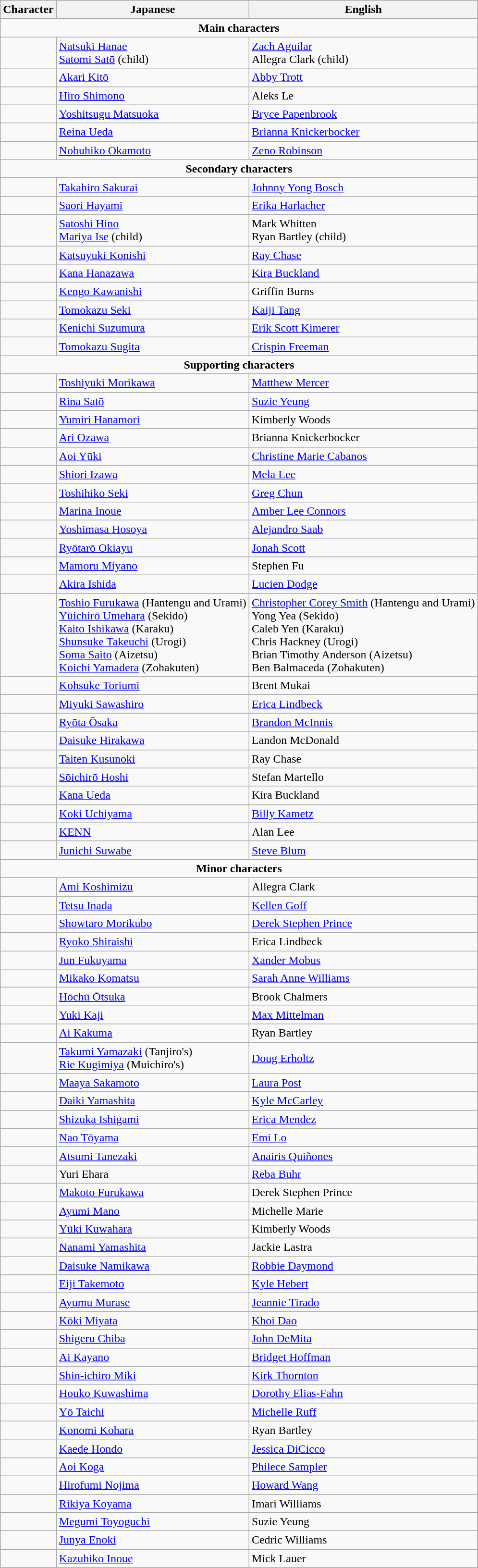<table class="wikitable sortable">
<tr>
<th scope="col">Character</th>
<th scope="col">Japanese</th>
<th scope="col">English</th>
</tr>
<tr>
<td colspan="3" scope="row" align="center"><strong>Main characters</strong></td>
</tr>
<tr>
<td scope="row"></td>
<td align="left"><a href='#'>Natsuki Hanae</a><br><a href='#'>Satomi Satō</a> (child)</td>
<td align="left"><a href='#'>Zach Aguilar</a><br>Allegra Clark (child)</td>
</tr>
<tr>
<td scope="row"></td>
<td align="left"><a href='#'>Akari Kitō</a></td>
<td align="left"><a href='#'>Abby Trott</a></td>
</tr>
<tr>
<td scope="row"></td>
<td align="left"><a href='#'>Hiro Shimono</a></td>
<td align="left">Aleks Le</td>
</tr>
<tr>
<td scope="row"></td>
<td align="left"><a href='#'>Yoshitsugu Matsuoka</a></td>
<td align="left"><a href='#'>Bryce Papenbrook</a></td>
</tr>
<tr>
<td scope="row"></td>
<td align="left"><a href='#'>Reina Ueda</a></td>
<td align="left"><a href='#'>Brianna Knickerbocker</a></td>
</tr>
<tr>
<td scope="row"></td>
<td align="left"><a href='#'>Nobuhiko Okamoto</a></td>
<td align="left"><a href='#'>Zeno Robinson</a></td>
</tr>
<tr>
<td colspan="3" scope="row" align="center"><strong>Secondary characters</strong></td>
</tr>
<tr>
<td scope="row"></td>
<td align="left"><a href='#'>Takahiro Sakurai</a></td>
<td align="left"><a href='#'>Johnny Yong Bosch</a></td>
</tr>
<tr>
<td scope="row"></td>
<td align="left"><a href='#'>Saori Hayami</a></td>
<td align="left"><a href='#'>Erika Harlacher</a></td>
</tr>
<tr>
<td scope="row"></td>
<td align="left"><a href='#'>Satoshi Hino</a><br><a href='#'>Mariya Ise</a> (child)</td>
<td align="left">Mark Whitten<br>Ryan Bartley (child)</td>
</tr>
<tr>
<td scope="row"></td>
<td align="left"><a href='#'>Katsuyuki Konishi</a></td>
<td align="left"><a href='#'>Ray Chase</a></td>
</tr>
<tr>
<td scope="row"></td>
<td align="left"><a href='#'>Kana Hanazawa</a></td>
<td align="left"><a href='#'>Kira Buckland</a></td>
</tr>
<tr>
<td scope="row"></td>
<td align="left"><a href='#'>Kengo Kawanishi</a></td>
<td align="left">Griffin Burns</td>
</tr>
<tr>
<td scope="row"></td>
<td align="left"><a href='#'>Tomokazu Seki</a></td>
<td align="left"><a href='#'>Kaiji Tang</a></td>
</tr>
<tr>
<td scope="row"></td>
<td align="left"><a href='#'>Kenichi Suzumura</a></td>
<td align="left"><a href='#'>Erik Scott Kimerer</a></td>
</tr>
<tr>
<td scope="row"></td>
<td align="left"><a href='#'>Tomokazu Sugita</a></td>
<td align="left"><a href='#'>Crispin Freeman</a></td>
</tr>
<tr>
<td colspan="3" scope="row" align="center"><strong>Supporting characters</strong></td>
</tr>
<tr>
<td scope="row"></td>
<td align="left"><a href='#'>Toshiyuki Morikawa</a></td>
<td align="left"><a href='#'>Matthew Mercer</a></td>
</tr>
<tr>
<td scope="row"></td>
<td align="left"><a href='#'>Rina Satō</a></td>
<td align="left"><a href='#'>Suzie Yeung</a></td>
</tr>
<tr>
<td scope="row"></td>
<td align="left"><a href='#'>Yumiri Hanamori</a></td>
<td align="left">Kimberly Woods</td>
</tr>
<tr>
<td scope="row"></td>
<td align="left"><a href='#'>Ari Ozawa</a></td>
<td align="left">Brianna Knickerbocker</td>
</tr>
<tr>
<td scope="row"></td>
<td align="left"><a href='#'>Aoi Yūki</a></td>
<td align="left"><a href='#'>Christine Marie Cabanos</a></td>
</tr>
<tr>
<td scope="row"></td>
<td align="left"><a href='#'>Shiori Izawa</a></td>
<td align="left"><a href='#'>Mela Lee</a></td>
</tr>
<tr>
<td scope="row"></td>
<td align="left"><a href='#'>Toshihiko Seki</a></td>
<td align="left"><a href='#'>Greg Chun</a></td>
</tr>
<tr>
<td scope="row"></td>
<td align="left"><a href='#'>Marina Inoue</a></td>
<td align="left"><a href='#'>Amber Lee Connors</a></td>
</tr>
<tr>
<td scope="row"></td>
<td align="left"><a href='#'>Yoshimasa Hosoya</a></td>
<td align="left"><a href='#'>Alejandro Saab</a></td>
</tr>
<tr>
<td scope="row"></td>
<td align="left"><a href='#'>Ryōtarō Okiayu</a></td>
<td align="left"><a href='#'>Jonah Scott</a></td>
</tr>
<tr>
<td scope="row"></td>
<td align="left"><a href='#'>Mamoru Miyano</a></td>
<td align="left">Stephen Fu</td>
</tr>
<tr>
<td scope="row"></td>
<td align="left"><a href='#'>Akira Ishida</a></td>
<td align="left"><a href='#'>Lucien Dodge</a></td>
</tr>
<tr>
<td scope="row"></td>
<td align="left"><a href='#'>Toshio Furukawa</a> (Hantengu and Urami)<br><a href='#'>Yūichirō Umehara</a> (Sekido)<br><a href='#'>Kaito Ishikawa</a> (Karaku)<br><a href='#'>Shunsuke Takeuchi</a> (Urogi)<br><a href='#'>Soma Saito</a> (Aizetsu)<br><a href='#'>Koichi Yamadera</a> (Zohakuten)</td>
<td align="left"><a href='#'>Christopher Corey Smith</a> (Hantengu and Urami)<br>Yong Yea (Sekido)<br>Caleb Yen (Karaku)<br>Chris Hackney (Urogi)<br>Brian Timothy Anderson (Aizetsu)<br>Ben Balmaceda (Zohakuten)</td>
</tr>
<tr>
<td scope="row"></td>
<td align="left"><a href='#'>Kohsuke Toriumi</a></td>
<td align="left">Brent Mukai</td>
</tr>
<tr>
<td scope="row"></td>
<td align="left"><a href='#'>Miyuki Sawashiro</a></td>
<td align="left"><a href='#'>Erica Lindbeck</a></td>
</tr>
<tr>
<td scope="row"></td>
<td align="left"><a href='#'>Ryōta Ōsaka</a></td>
<td align="left"><a href='#'>Brandon McInnis</a></td>
</tr>
<tr>
<td scope="row"></td>
<td align="left"><a href='#'>Daisuke Hirakawa</a></td>
<td align="left">Landon McDonald</td>
</tr>
<tr>
<td scope="row"></td>
<td align="left"><a href='#'>Taiten Kusunoki</a></td>
<td align="left">Ray Chase</td>
</tr>
<tr>
<td scope="row"></td>
<td align="left"><a href='#'>Sōichirō Hoshi</a></td>
<td align="left">Stefan Martello</td>
</tr>
<tr>
<td scope="row"></td>
<td align="left"><a href='#'>Kana Ueda</a></td>
<td align="left">Kira Buckland</td>
</tr>
<tr>
<td scope="row"></td>
<td align="left"><a href='#'>Koki Uchiyama</a></td>
<td align="left"><a href='#'>Billy Kametz</a></td>
</tr>
<tr>
<td scope="row"></td>
<td align="left"><a href='#'>KENN</a></td>
<td align="left">Alan Lee</td>
</tr>
<tr>
<td scope="row"></td>
<td align="left"><a href='#'>Junichi Suwabe</a></td>
<td align="left"><a href='#'>Steve Blum</a></td>
</tr>
<tr>
<td colspan="3" scope="row" align="center"><strong>Minor characters</strong></td>
</tr>
<tr>
<td scope="row"></td>
<td align="left"><a href='#'>Ami Koshimizu</a></td>
<td align="left">Allegra Clark</td>
</tr>
<tr>
<td scope="row"></td>
<td align="left"><a href='#'>Tetsu Inada</a></td>
<td align="left"><a href='#'>Kellen Goff</a></td>
</tr>
<tr>
<td scope="row"></td>
<td align="left"><a href='#'>Showtaro Morikubo</a></td>
<td align="left"><a href='#'>Derek Stephen Prince</a></td>
</tr>
<tr>
<td scope="row"></td>
<td align="left"><a href='#'>Ryoko Shiraishi</a></td>
<td align="left">Erica Lindbeck</td>
</tr>
<tr>
<td scope="row"></td>
<td align="left"><a href='#'>Jun Fukuyama</a></td>
<td align="left"><a href='#'>Xander Mobus</a></td>
</tr>
<tr>
<td scope="row"></td>
<td align="left"><a href='#'>Mikako Komatsu</a></td>
<td align="left"><a href='#'>Sarah Anne Williams</a></td>
</tr>
<tr>
<td scope="row"></td>
<td align="left"><a href='#'>Hōchū Ōtsuka</a></td>
<td align="left">Brook Chalmers</td>
</tr>
<tr>
<td scope="row"></td>
<td align="left"><a href='#'>Yuki Kaji</a></td>
<td align="left"><a href='#'>Max Mittelman</a></td>
</tr>
<tr>
<td scope="row"></td>
<td align="left"><a href='#'>Ai Kakuma</a></td>
<td align="left">Ryan Bartley</td>
</tr>
<tr>
<td scope="row"></td>
<td align="left"><a href='#'>Takumi Yamazaki</a> (Tanjiro's)<br><a href='#'>Rie Kugimiya</a> (Muichiro's)</td>
<td align="left"><a href='#'>Doug Erholtz</a></td>
</tr>
<tr>
<td scope="row"></td>
<td align="left"><a href='#'>Maaya Sakamoto</a></td>
<td align="left"><a href='#'>Laura Post</a></td>
</tr>
<tr>
<td scope="row"></td>
<td align="left"><a href='#'>Daiki Yamashita</a></td>
<td align="left"><a href='#'>Kyle McCarley</a></td>
</tr>
<tr>
<td scope="row"></td>
<td align="left"><a href='#'>Shizuka Ishigami</a></td>
<td align="left"><a href='#'>Erica Mendez</a></td>
</tr>
<tr>
<td scope="row"></td>
<td align="left"><a href='#'>Nao Tōyama</a></td>
<td align="left"><a href='#'>Emi Lo</a></td>
</tr>
<tr>
<td scope="row"></td>
<td align="left"><a href='#'>Atsumi Tanezaki</a></td>
<td align="left"><a href='#'>Anairis Quiñones</a></td>
</tr>
<tr>
<td scope="row"></td>
<td align="left">Yuri Ehara</td>
<td align="left"><a href='#'>Reba Buhr</a></td>
</tr>
<tr>
<td scope="row"></td>
<td align="left"><a href='#'>Makoto Furukawa</a></td>
<td align="left">Derek Stephen Prince</td>
</tr>
<tr>
<td scope="row"></td>
<td align="left"><a href='#'>Ayumi Mano</a></td>
<td align="left">Michelle Marie</td>
</tr>
<tr>
<td scope="row"></td>
<td align="left"><a href='#'>Yūki Kuwahara</a></td>
<td align="left">Kimberly Woods</td>
</tr>
<tr>
<td scope="row"></td>
<td align="left"><a href='#'>Nanami Yamashita</a></td>
<td align="left">Jackie Lastra</td>
</tr>
<tr>
<td scope="row"></td>
<td align="left"><a href='#'>Daisuke Namikawa</a></td>
<td align="left"><a href='#'>Robbie Daymond</a></td>
</tr>
<tr>
<td scope="row"></td>
<td align="left"><a href='#'>Eiji Takemoto</a></td>
<td align="left"><a href='#'>Kyle Hebert</a></td>
</tr>
<tr>
<td scope="row"></td>
<td align="left"><a href='#'>Ayumu Murase</a></td>
<td align="left"><a href='#'>Jeannie Tirado</a></td>
</tr>
<tr>
<td scope="row"></td>
<td align="left"><a href='#'>Kōki Miyata</a></td>
<td align="left"><a href='#'>Khoi Dao</a></td>
</tr>
<tr>
<td scope="row"></td>
<td align="left"><a href='#'>Shigeru Chiba</a></td>
<td align="left"><a href='#'>John DeMita</a></td>
</tr>
<tr>
<td scope="row"></td>
<td align="left"><a href='#'>Ai Kayano</a></td>
<td align="left"><a href='#'>Bridget Hoffman</a></td>
</tr>
<tr>
<td scope="row"></td>
<td align="left"><a href='#'>Shin-ichiro Miki</a></td>
<td align="left"><a href='#'>Kirk Thornton</a></td>
</tr>
<tr>
<td scope="row"></td>
<td align="left"><a href='#'>Houko Kuwashima</a></td>
<td align="left"><a href='#'>Dorothy Elias-Fahn</a></td>
</tr>
<tr>
<td scope="row"></td>
<td align="left"><a href='#'>Yō Taichi</a></td>
<td align="left"><a href='#'>Michelle Ruff</a></td>
</tr>
<tr>
<td scope="row"></td>
<td align="left"><a href='#'>Konomi Kohara</a></td>
<td align="left">Ryan Bartley</td>
</tr>
<tr>
<td scope="row"></td>
<td align="left"><a href='#'>Kaede Hondo</a></td>
<td align="left"><a href='#'>Jessica DiCicco</a></td>
</tr>
<tr>
<td scope="row"></td>
<td align="left"><a href='#'>Aoi Koga</a></td>
<td align="left"><a href='#'>Philece Sampler</a></td>
</tr>
<tr>
<td scope="row"></td>
<td align="left"><a href='#'>Hirofumi Nojima</a></td>
<td align="left"><a href='#'>Howard Wang</a></td>
</tr>
<tr>
<td scope="row"></td>
<td align="left"><a href='#'>Rikiya Koyama</a></td>
<td align="left">Imari Williams</td>
</tr>
<tr>
<td scope="row"></td>
<td align="left"><a href='#'>Megumi Toyoguchi</a></td>
<td align="left">Suzie Yeung</td>
</tr>
<tr>
<td scope="row"></td>
<td align="left"><a href='#'>Junya Enoki</a></td>
<td align="left">Cedric Williams</td>
</tr>
<tr>
<td scope="row"></td>
<td align="left"><a href='#'>Kazuhiko Inoue</a></td>
<td align="left">Mick Lauer</td>
</tr>
</table>
